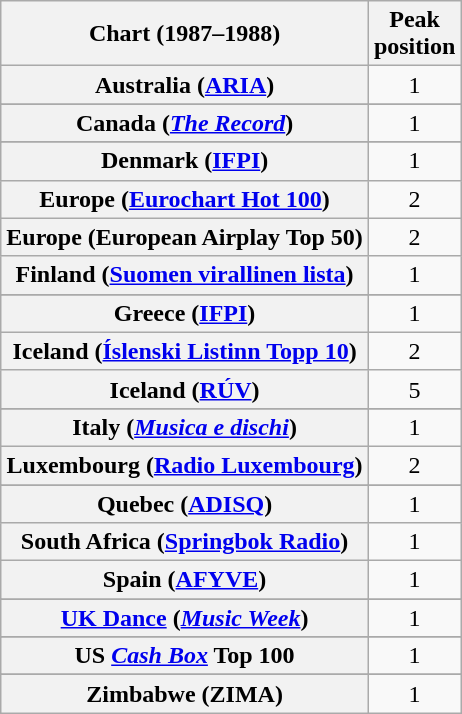<table class="wikitable sortable plainrowheaders" style="text-align:center">
<tr>
<th scope="col">Chart (1987–1988)</th>
<th scope="col">Peak<br>position</th>
</tr>
<tr>
<th scope="row">Australia (<a href='#'>ARIA</a>)</th>
<td>1</td>
</tr>
<tr>
</tr>
<tr>
</tr>
<tr>
<th scope="row">Canada (<em><a href='#'>The Record</a></em>)</th>
<td>1</td>
</tr>
<tr>
</tr>
<tr>
</tr>
<tr>
<th scope="row">Denmark (<a href='#'>IFPI</a>)</th>
<td>1</td>
</tr>
<tr>
<th scope="row">Europe (<a href='#'>Eurochart Hot 100</a>)</th>
<td>2</td>
</tr>
<tr>
<th scope="row">Europe (European Airplay Top 50)</th>
<td>2</td>
</tr>
<tr>
<th scope="row">Finland (<a href='#'>Suomen virallinen lista</a>)</th>
<td>1</td>
</tr>
<tr>
</tr>
<tr>
<th scope="row">Greece (<a href='#'>IFPI</a>)</th>
<td>1</td>
</tr>
<tr>
<th scope="row">Iceland (<a href='#'>Íslenski Listinn Topp 10</a>)</th>
<td>2</td>
</tr>
<tr>
<th scope="row">Iceland (<a href='#'>RÚV</a>)</th>
<td>5</td>
</tr>
<tr>
</tr>
<tr>
<th scope="row">Italy (<em><a href='#'>Musica e dischi</a></em>)</th>
<td>1</td>
</tr>
<tr>
<th scope="row">Luxembourg (<a href='#'>Radio Luxembourg</a>)</th>
<td align="center">2</td>
</tr>
<tr>
</tr>
<tr>
</tr>
<tr>
</tr>
<tr>
</tr>
<tr>
<th scope="row">Quebec (<a href='#'>ADISQ</a>)</th>
<td align="center">1</td>
</tr>
<tr>
<th scope="row">South Africa (<a href='#'>Springbok Radio</a>)</th>
<td>1</td>
</tr>
<tr>
<th scope="row">Spain (<a href='#'>AFYVE</a>)</th>
<td>1</td>
</tr>
<tr>
</tr>
<tr>
</tr>
<tr>
</tr>
<tr>
<th scope="row"><a href='#'>UK Dance</a> (<em><a href='#'>Music Week</a></em>)</th>
<td>1</td>
</tr>
<tr>
</tr>
<tr>
</tr>
<tr>
</tr>
<tr>
</tr>
<tr>
<th scope="row">US <em><a href='#'>Cash Box</a></em> Top 100</th>
<td>1</td>
</tr>
<tr>
</tr>
<tr>
<th scope="row">Zimbabwe (ZIMA)</th>
<td>1</td>
</tr>
</table>
